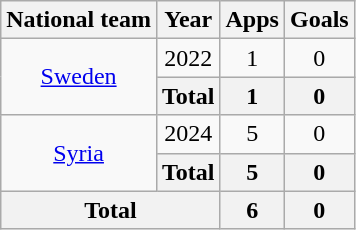<table class="wikitable" style="text-align:center">
<tr>
<th>National team</th>
<th>Year</th>
<th>Apps</th>
<th>Goals</th>
</tr>
<tr>
<td rowspan="2"><a href='#'>Sweden</a></td>
<td>2022</td>
<td>1</td>
<td>0</td>
</tr>
<tr>
<th>Total</th>
<th>1</th>
<th>0</th>
</tr>
<tr>
<td rowspan="2"><a href='#'>Syria</a></td>
<td>2024</td>
<td>5</td>
<td>0</td>
</tr>
<tr>
<th>Total</th>
<th>5</th>
<th>0</th>
</tr>
<tr>
<th colspan="2">Total</th>
<th>6</th>
<th>0</th>
</tr>
</table>
